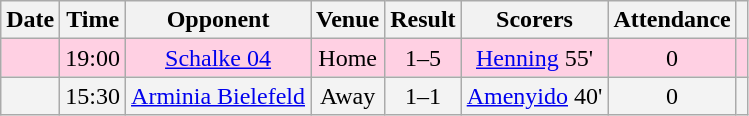<table class="wikitable sortable" style="text-align:center">
<tr>
<th>Date</th>
<th>Time</th>
<th>Opponent</th>
<th>Venue</th>
<th>Result</th>
<th class="unsortable">Scorers</th>
<th>Attendance</th>
<th class="unsortable"></th>
</tr>
<tr style="background-color: #ffd0e3;">
<td></td>
<td>19:00</td>
<td><a href='#'>Schalke 04</a></td>
<td>Home</td>
<td>1–5</td>
<td><a href='#'>Henning</a> 55'</td>
<td>0</td>
<td></td>
</tr>
<tr style="background-color: #f3f3f3;">
<td></td>
<td>15:30</td>
<td><a href='#'>Arminia Bielefeld</a></td>
<td>Away</td>
<td>1–1</td>
<td><a href='#'>Amenyido</a> 40'</td>
<td>0</td>
<td></td>
</tr>
</table>
